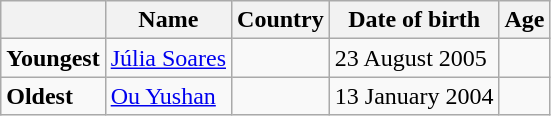<table class="wikitable">
<tr>
<th></th>
<th><strong>Name</strong></th>
<th><strong>Country</strong></th>
<th><strong>Date of birth</strong></th>
<th><strong>Age</strong></th>
</tr>
<tr>
<td><strong>Youngest</strong></td>
<td><a href='#'>Júlia Soares</a></td>
<td></td>
<td>23 August 2005</td>
<td></td>
</tr>
<tr>
<td><strong>Oldest</strong></td>
<td><a href='#'>Ou Yushan</a></td>
<td></td>
<td>13 January 2004</td>
<td></td>
</tr>
</table>
